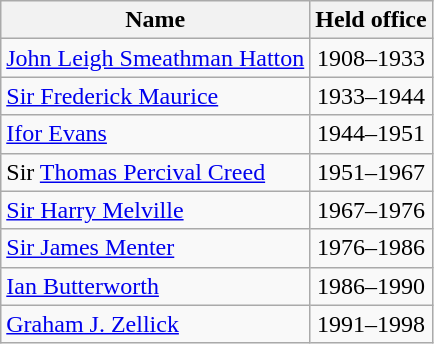<table class="wikitable">
<tr>
<th>Name</th>
<th>Held office</th>
</tr>
<tr>
<td><a href='#'>John Leigh Smeathman Hatton</a></td>
<td style="text-align:center;">1908–1933</td>
</tr>
<tr>
<td><a href='#'>Sir Frederick Maurice</a></td>
<td style="text-align:center;">1933–1944</td>
</tr>
<tr>
<td><a href='#'>Ifor Evans</a></td>
<td style="text-align:center;">1944–1951</td>
</tr>
<tr>
<td>Sir <a href='#'>Thomas Percival Creed</a></td>
<td style="text-align:center;">1951–1967</td>
</tr>
<tr>
<td><a href='#'>Sir Harry Melville</a></td>
<td style="text-align:center;">1967–1976</td>
</tr>
<tr>
<td><a href='#'>Sir James Menter</a></td>
<td style="text-align:center;">1976–1986</td>
</tr>
<tr>
<td><a href='#'>Ian Butterworth</a></td>
<td style="text-align:center;">1986–1990</td>
</tr>
<tr>
<td><a href='#'>Graham J. Zellick</a></td>
<td style="text-align:center;">1991–1998</td>
</tr>
</table>
